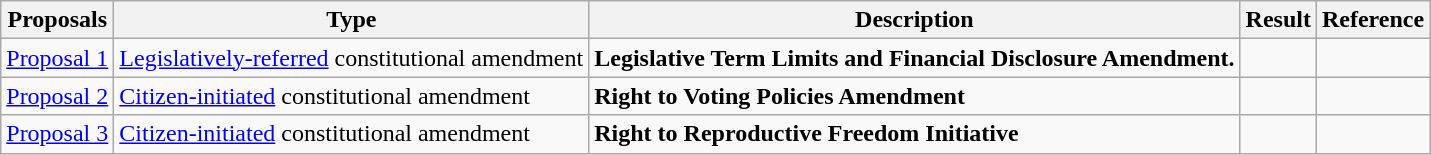<table class="wikitable">
<tr>
<th>Proposals</th>
<th>Type</th>
<th>Description</th>
<th>Result</th>
<th>Reference</th>
</tr>
<tr>
<td><a href='#'>Proposal 1</a></td>
<td><a href='#'>Legislatively-referred</a> constitutional amendment</td>
<td><strong>Legislative Term Limits and Financial Disclosure Amendment.</strong></td>
<td></td>
<td></td>
</tr>
<tr>
<td><a href='#'>Proposal 2</a></td>
<td><a href='#'>Citizen-initiated</a> constitutional amendment</td>
<td><strong>Right to Voting Policies Amendment</strong></td>
<td></td>
<td></td>
</tr>
<tr>
<td><a href='#'>Proposal 3</a></td>
<td><a href='#'>Citizen-initiated</a> constitutional amendment</td>
<td><strong>Right to Reproductive Freedom Initiative</strong></td>
<td></td>
<td></td>
</tr>
</table>
